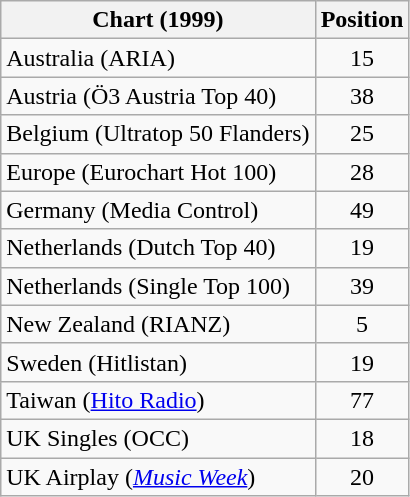<table class="wikitable sortable">
<tr>
<th>Chart (1999)</th>
<th>Position</th>
</tr>
<tr>
<td>Australia (ARIA)</td>
<td align="center">15</td>
</tr>
<tr>
<td>Austria (Ö3 Austria Top 40)</td>
<td align="center">38</td>
</tr>
<tr>
<td>Belgium (Ultratop 50 Flanders)</td>
<td align="center">25</td>
</tr>
<tr>
<td>Europe (Eurochart Hot 100)</td>
<td align="center">28</td>
</tr>
<tr>
<td>Germany (Media Control)</td>
<td align="center">49</td>
</tr>
<tr>
<td>Netherlands (Dutch Top 40)</td>
<td align="center">19</td>
</tr>
<tr>
<td>Netherlands (Single Top 100)</td>
<td align="center">39</td>
</tr>
<tr>
<td>New Zealand (RIANZ)</td>
<td align="center">5</td>
</tr>
<tr>
<td>Sweden (Hitlistan)</td>
<td align="center">19</td>
</tr>
<tr>
<td>Taiwan (<a href='#'>Hito Radio</a>)</td>
<td style="text-align:center;">77</td>
</tr>
<tr>
<td>UK Singles (OCC)</td>
<td align="center">18</td>
</tr>
<tr>
<td>UK Airplay (<em><a href='#'>Music Week</a></em>)</td>
<td align="center">20</td>
</tr>
</table>
